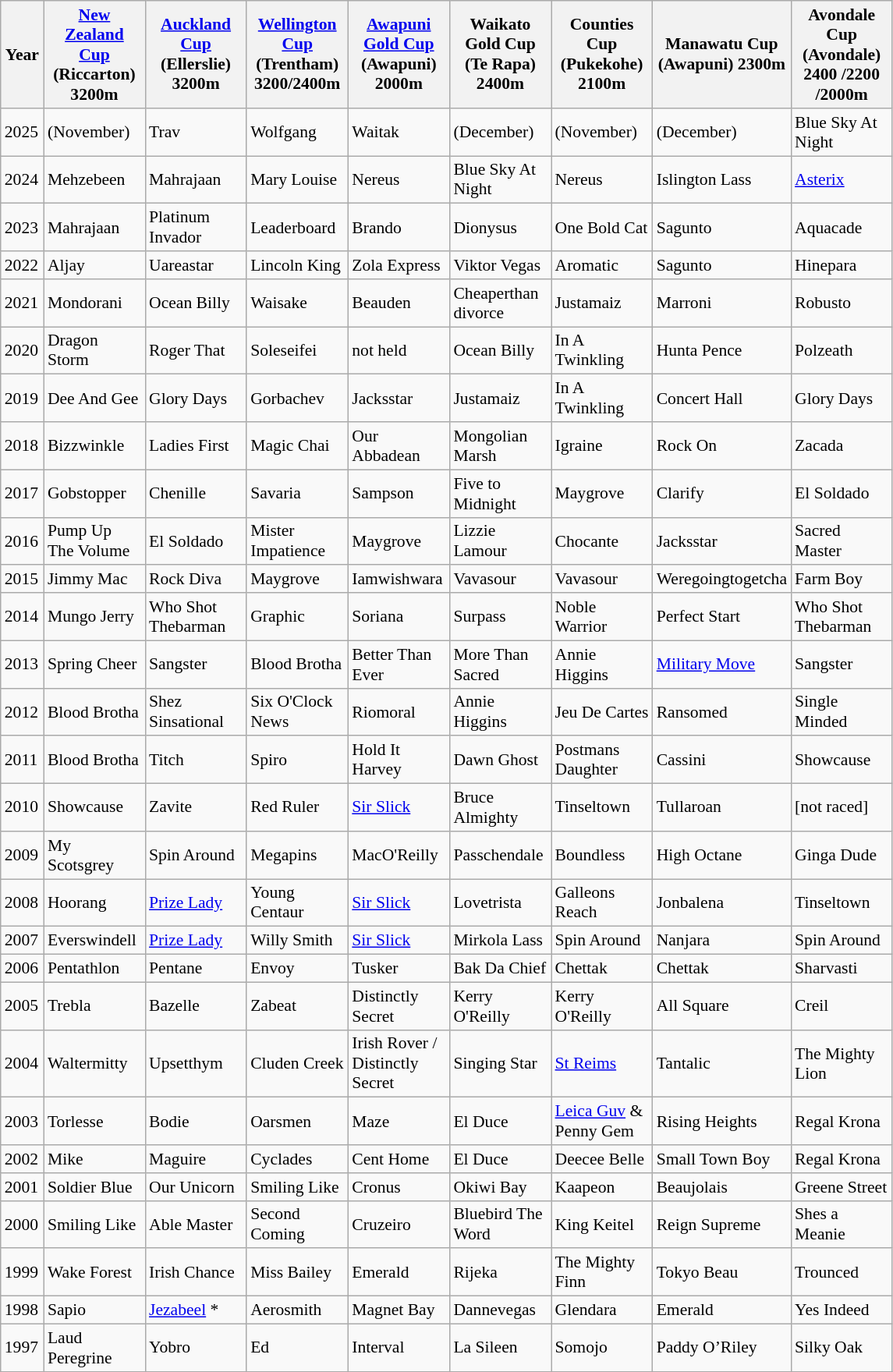<table class="wikitable sortable" style="font-size:90%">
<tr>
<th width="30px">Year<br></th>
<th width="80px"><a href='#'>New Zealand Cup</a> (Riccarton) 3200m<br></th>
<th width="80px"><a href='#'>Auckland Cup</a> (Ellerslie) 3200m<br></th>
<th width="80px"><a href='#'>Wellington Cup</a> (Trentham) 3200/2400m<br></th>
<th width="80px"><a href='#'>Awapuni Gold Cup</a> (Awapuni) 2000m<br></th>
<th width="80px">Waikato Gold Cup (Te Rapa) 2400m<br></th>
<th width="80px">Counties Cup (Pukekohe) 2100m<br></th>
<th width="80px">Manawatu Cup (Awapuni) 2300m<br></th>
<th width="80px">Avondale Cup (Avondale) 2400 /2200 /2000m<br></th>
</tr>
<tr>
<td>2025</td>
<td>(November)</td>
<td>Trav</td>
<td>Wolfgang</td>
<td>Waitak</td>
<td>(December)</td>
<td>(November)</td>
<td>(December)</td>
<td>Blue Sky At Night</td>
</tr>
<tr>
<td>2024</td>
<td>Mehzebeen</td>
<td>Mahrajaan</td>
<td>Mary Louise</td>
<td>Nereus</td>
<td>Blue Sky At Night</td>
<td>Nereus</td>
<td>Islington Lass</td>
<td><a href='#'>Asterix</a></td>
</tr>
<tr>
<td>2023</td>
<td>Mahrajaan</td>
<td>Platinum Invador</td>
<td>Leaderboard</td>
<td>Brando</td>
<td>Dionysus</td>
<td>One Bold Cat</td>
<td>Sagunto</td>
<td>Aquacade</td>
</tr>
<tr>
<td>2022</td>
<td>Aljay</td>
<td>Uareastar</td>
<td>Lincoln King</td>
<td>Zola Express</td>
<td>Viktor Vegas</td>
<td>Aromatic</td>
<td>Sagunto</td>
<td>Hinepara</td>
</tr>
<tr>
<td>2021</td>
<td>Mondorani</td>
<td>Ocean Billy</td>
<td>Waisake</td>
<td>Beauden</td>
<td>Cheaperthan divorce</td>
<td>Justamaiz</td>
<td>Marroni</td>
<td>Robusto</td>
</tr>
<tr>
<td>2020</td>
<td>Dragon Storm</td>
<td>Roger That</td>
<td>Soleseifei</td>
<td>not held</td>
<td>Ocean Billy</td>
<td>In A Twinkling</td>
<td>Hunta Pence</td>
<td>Polzeath</td>
</tr>
<tr>
<td>2019</td>
<td>Dee And Gee</td>
<td>Glory Days</td>
<td>Gorbachev</td>
<td>Jacksstar</td>
<td>Justamaiz</td>
<td>In A Twinkling</td>
<td>Concert Hall</td>
<td>Glory Days</td>
</tr>
<tr>
<td>2018</td>
<td>Bizzwinkle</td>
<td>Ladies First</td>
<td>Magic Chai</td>
<td>Our Abbadean</td>
<td>Mongolian Marsh</td>
<td>Igraine</td>
<td>Rock On</td>
<td>Zacada</td>
</tr>
<tr>
<td>2017</td>
<td>Gobstopper</td>
<td>Chenille</td>
<td>Savaria</td>
<td>Sampson</td>
<td>Five to Midnight</td>
<td>Maygrove</td>
<td>Clarify</td>
<td>El Soldado</td>
</tr>
<tr>
<td>2016</td>
<td>Pump Up The Volume</td>
<td>El Soldado</td>
<td>Mister Impatience</td>
<td>Maygrove</td>
<td>Lizzie Lamour</td>
<td>Chocante</td>
<td>Jacksstar</td>
<td>Sacred Master</td>
</tr>
<tr>
<td>2015</td>
<td>Jimmy Mac</td>
<td>Rock Diva</td>
<td>Maygrove</td>
<td>Iamwishwara</td>
<td>Vavasour</td>
<td>Vavasour</td>
<td>Weregoingtogetcha</td>
<td>Farm Boy</td>
</tr>
<tr>
<td>2014</td>
<td>Mungo Jerry</td>
<td>Who Shot Thebarman</td>
<td>Graphic</td>
<td>Soriana</td>
<td>Surpass</td>
<td>Noble Warrior</td>
<td>Perfect Start</td>
<td>Who Shot Thebarman</td>
</tr>
<tr>
<td>2013</td>
<td>Spring Cheer</td>
<td>Sangster</td>
<td>Blood Brotha</td>
<td>Better Than Ever</td>
<td>More Than Sacred</td>
<td>Annie Higgins</td>
<td><a href='#'>Military Move</a></td>
<td>Sangster</td>
</tr>
<tr>
<td>2012</td>
<td>Blood Brotha</td>
<td>Shez Sinsational</td>
<td>Six O'Clock News</td>
<td>Riomoral</td>
<td>Annie Higgins</td>
<td>Jeu De Cartes</td>
<td>Ransomed</td>
<td>Single Minded</td>
</tr>
<tr>
<td>2011</td>
<td>Blood Brotha</td>
<td>Titch</td>
<td>Spiro</td>
<td>Hold It Harvey</td>
<td>Dawn Ghost</td>
<td>Postmans Daughter</td>
<td>Cassini</td>
<td>Showcause</td>
</tr>
<tr>
<td>2010</td>
<td>Showcause</td>
<td>Zavite</td>
<td>Red Ruler</td>
<td><a href='#'>Sir Slick</a></td>
<td>Bruce Almighty</td>
<td>Tinseltown</td>
<td>Tullaroan</td>
<td>[not raced]</td>
</tr>
<tr>
<td>2009</td>
<td>My Scotsgrey</td>
<td>Spin Around</td>
<td>Megapins</td>
<td>MacO'Reilly</td>
<td>Passchendale</td>
<td>Boundless</td>
<td>High Octane</td>
<td>Ginga Dude</td>
</tr>
<tr>
<td>2008</td>
<td>Hoorang</td>
<td><a href='#'>Prize Lady</a></td>
<td>Young Centaur</td>
<td><a href='#'>Sir Slick</a></td>
<td>Lovetrista</td>
<td>Galleons Reach</td>
<td>Jonbalena</td>
<td>Tinseltown</td>
</tr>
<tr>
<td>2007</td>
<td>Everswindell</td>
<td><a href='#'>Prize Lady</a></td>
<td>Willy Smith</td>
<td><a href='#'>Sir Slick</a></td>
<td>Mirkola Lass</td>
<td>Spin Around</td>
<td>Nanjara</td>
<td>Spin Around</td>
</tr>
<tr>
<td>2006</td>
<td>Pentathlon</td>
<td>Pentane</td>
<td>Envoy</td>
<td>Tusker</td>
<td>Bak Da Chief</td>
<td>Chettak</td>
<td>Chettak</td>
<td>Sharvasti</td>
</tr>
<tr>
<td>2005</td>
<td>Trebla</td>
<td>Bazelle</td>
<td>Zabeat</td>
<td>Distinctly Secret</td>
<td>Kerry O'Reilly</td>
<td>Kerry O'Reilly</td>
<td>All Square</td>
<td>Creil</td>
</tr>
<tr>
<td>2004</td>
<td>Waltermitty</td>
<td>Upsetthym</td>
<td>Cluden Creek</td>
<td>Irish Rover / Distinctly Secret</td>
<td>Singing Star</td>
<td><a href='#'>St Reims</a></td>
<td>Tantalic</td>
<td>The Mighty Lion</td>
</tr>
<tr>
<td>2003</td>
<td>Torlesse</td>
<td>Bodie</td>
<td>Oarsmen</td>
<td>Maze</td>
<td>El Duce</td>
<td><a href='#'>Leica Guv</a> & Penny Gem</td>
<td>Rising Heights</td>
<td>Regal Krona</td>
</tr>
<tr>
<td>2002</td>
<td>Mike</td>
<td>Maguire</td>
<td>Cyclades</td>
<td>Cent Home</td>
<td>El Duce</td>
<td>Deecee Belle</td>
<td>Small Town Boy</td>
<td>Regal Krona</td>
</tr>
<tr>
<td>2001</td>
<td>Soldier Blue</td>
<td>Our Unicorn</td>
<td>Smiling Like</td>
<td>Cronus</td>
<td>Okiwi Bay</td>
<td>Kaapeon</td>
<td>Beaujolais</td>
<td>Greene Street</td>
</tr>
<tr>
<td>2000</td>
<td>Smiling Like</td>
<td>Able Master</td>
<td>Second Coming</td>
<td>Cruzeiro</td>
<td>Bluebird The Word</td>
<td>King Keitel</td>
<td>Reign Supreme</td>
<td>Shes a Meanie</td>
</tr>
<tr>
<td>1999</td>
<td>Wake Forest</td>
<td>Irish Chance</td>
<td>Miss Bailey</td>
<td>Emerald</td>
<td>Rijeka</td>
<td>The Mighty Finn</td>
<td>Tokyo Beau</td>
<td>Trounced</td>
</tr>
<tr>
<td>1998</td>
<td>Sapio</td>
<td><a href='#'>Jezabeel</a> *</td>
<td>Aerosmith</td>
<td>Magnet Bay</td>
<td>Dannevegas</td>
<td>Glendara</td>
<td>Emerald</td>
<td>Yes Indeed</td>
</tr>
<tr>
<td>1997</td>
<td>Laud Peregrine</td>
<td>Yobro</td>
<td>Ed</td>
<td>Interval</td>
<td>La Sileen</td>
<td>Somojo</td>
<td>Paddy O’Riley</td>
<td>Silky Oak</td>
</tr>
<tr>
</tr>
</table>
